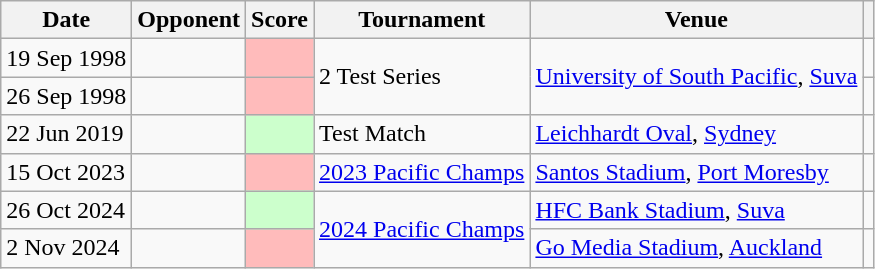<table class=wikitable>
<tr>
<th>Date</th>
<th>Opponent</th>
<th>Score</th>
<th>Tournament</th>
<th>Venue</th>
<th></th>
</tr>
<tr>
<td>19 Sep 1998</td>
<td></td>
<td bgcolor="#FFBBBB"></td>
<td rowspan=2>2 Test Series</td>
<td rowspan=2> <a href='#'>University of South Pacific</a>, <a href='#'>Suva</a></td>
<td></td>
</tr>
<tr>
<td>26 Sep 1998</td>
<td></td>
<td bgcolor="#FFBBBB"></td>
<td></td>
</tr>
<tr>
<td>22 Jun 2019</td>
<td></td>
<td bgcolor="#CCFFCC"></td>
<td>Test Match</td>
<td> <a href='#'>Leichhardt Oval</a>, <a href='#'>Sydney</a></td>
<td></td>
</tr>
<tr>
<td>15 Oct 2023</td>
<td></td>
<td bgcolor="#FFBBBB"></td>
<td><a href='#'>2023 Pacific Champs</a></td>
<td> <a href='#'>Santos Stadium</a>, <a href='#'>Port Moresby</a></td>
<td></td>
</tr>
<tr>
<td>26 Oct 2024</td>
<td></td>
<td bgcolor="#CCFFCC"></td>
<td rowspan=2><a href='#'>2024 Pacific Champs</a></td>
<td> <a href='#'>HFC Bank Stadium</a>, <a href='#'>Suva</a></td>
<td></td>
</tr>
<tr>
<td>2 Nov 2024</td>
<td></td>
<td bgcolor="#FFBBBB"></td>
<td> <a href='#'>Go Media Stadium</a>, <a href='#'>Auckland</a></td>
<td></td>
</tr>
</table>
